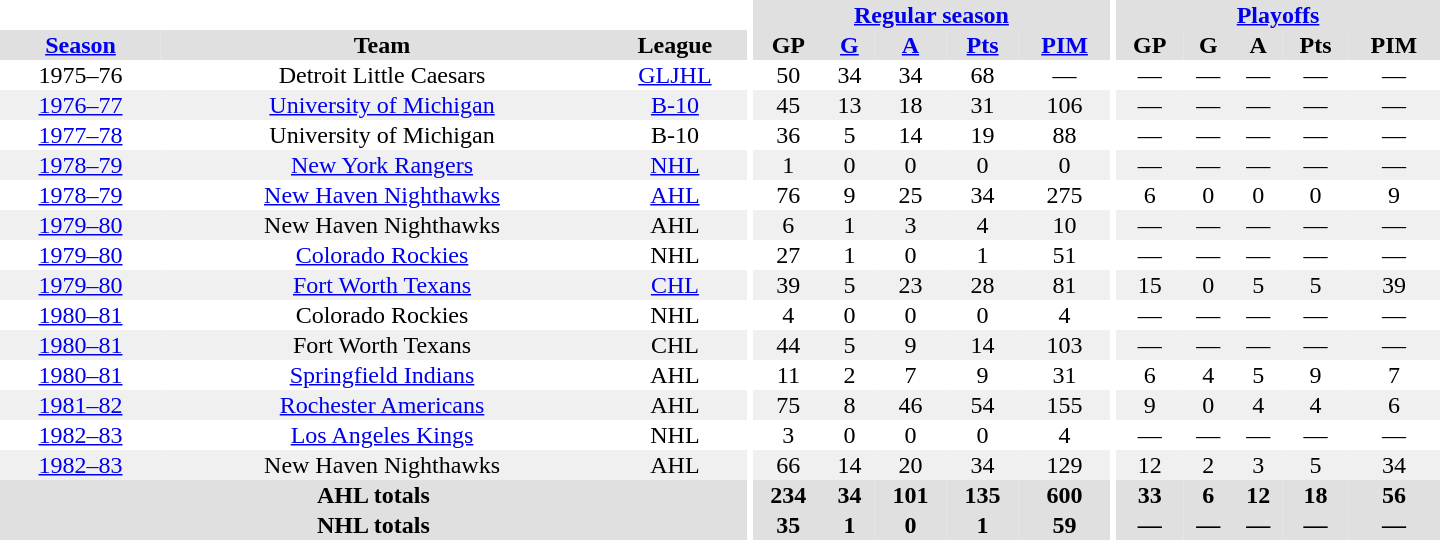<table border="0" cellpadding="1" cellspacing="0" style="text-align:center; width:60em">
<tr bgcolor="#e0e0e0">
<th colspan="3" bgcolor="#ffffff"></th>
<th rowspan="100" bgcolor="#ffffff"></th>
<th colspan="5"><a href='#'>Regular season</a></th>
<th rowspan="100" bgcolor="#ffffff"></th>
<th colspan="5"><a href='#'>Playoffs</a></th>
</tr>
<tr bgcolor="#e0e0e0">
<th><a href='#'>Season</a></th>
<th>Team</th>
<th>League</th>
<th>GP</th>
<th><a href='#'>G</a></th>
<th><a href='#'>A</a></th>
<th><a href='#'>Pts</a></th>
<th><a href='#'>PIM</a></th>
<th>GP</th>
<th>G</th>
<th>A</th>
<th>Pts</th>
<th>PIM</th>
</tr>
<tr>
<td>1975–76</td>
<td>Detroit Little Caesars</td>
<td><a href='#'>GLJHL</a></td>
<td>50</td>
<td>34</td>
<td>34</td>
<td>68</td>
<td>—</td>
<td>—</td>
<td>—</td>
<td>—</td>
<td>—</td>
<td>—</td>
</tr>
<tr bgcolor="#f0f0f0">
<td><a href='#'>1976–77</a></td>
<td><a href='#'>University of Michigan</a></td>
<td><a href='#'>B-10</a></td>
<td>45</td>
<td>13</td>
<td>18</td>
<td>31</td>
<td>106</td>
<td>—</td>
<td>—</td>
<td>—</td>
<td>—</td>
<td>—</td>
</tr>
<tr>
<td><a href='#'>1977–78</a></td>
<td>University of Michigan</td>
<td>B-10</td>
<td>36</td>
<td>5</td>
<td>14</td>
<td>19</td>
<td>88</td>
<td>—</td>
<td>—</td>
<td>—</td>
<td>—</td>
<td>—</td>
</tr>
<tr bgcolor="#f0f0f0">
<td><a href='#'>1978–79</a></td>
<td><a href='#'>New York Rangers</a></td>
<td><a href='#'>NHL</a></td>
<td>1</td>
<td>0</td>
<td>0</td>
<td>0</td>
<td>0</td>
<td>—</td>
<td>—</td>
<td>—</td>
<td>—</td>
<td>—</td>
</tr>
<tr>
<td><a href='#'>1978–79</a></td>
<td><a href='#'>New Haven Nighthawks</a></td>
<td><a href='#'>AHL</a></td>
<td>76</td>
<td>9</td>
<td>25</td>
<td>34</td>
<td>275</td>
<td>6</td>
<td>0</td>
<td>0</td>
<td>0</td>
<td>9</td>
</tr>
<tr bgcolor="#f0f0f0">
<td><a href='#'>1979–80</a></td>
<td>New Haven Nighthawks</td>
<td>AHL</td>
<td>6</td>
<td>1</td>
<td>3</td>
<td>4</td>
<td>10</td>
<td>—</td>
<td>—</td>
<td>—</td>
<td>—</td>
<td>—</td>
</tr>
<tr>
<td><a href='#'>1979–80</a></td>
<td><a href='#'>Colorado Rockies</a></td>
<td>NHL</td>
<td>27</td>
<td>1</td>
<td>0</td>
<td>1</td>
<td>51</td>
<td>—</td>
<td>—</td>
<td>—</td>
<td>—</td>
<td>—</td>
</tr>
<tr bgcolor="#f0f0f0">
<td><a href='#'>1979–80</a></td>
<td><a href='#'>Fort Worth Texans</a></td>
<td><a href='#'>CHL</a></td>
<td>39</td>
<td>5</td>
<td>23</td>
<td>28</td>
<td>81</td>
<td>15</td>
<td>0</td>
<td>5</td>
<td>5</td>
<td>39</td>
</tr>
<tr>
<td><a href='#'>1980–81</a></td>
<td>Colorado Rockies</td>
<td>NHL</td>
<td>4</td>
<td>0</td>
<td>0</td>
<td>0</td>
<td>4</td>
<td>—</td>
<td>—</td>
<td>—</td>
<td>—</td>
<td>—</td>
</tr>
<tr bgcolor="#f0f0f0">
<td><a href='#'>1980–81</a></td>
<td>Fort Worth Texans</td>
<td>CHL</td>
<td>44</td>
<td>5</td>
<td>9</td>
<td>14</td>
<td>103</td>
<td>—</td>
<td>—</td>
<td>—</td>
<td>—</td>
<td>—</td>
</tr>
<tr>
<td><a href='#'>1980–81</a></td>
<td><a href='#'>Springfield Indians</a></td>
<td>AHL</td>
<td>11</td>
<td>2</td>
<td>7</td>
<td>9</td>
<td>31</td>
<td>6</td>
<td>4</td>
<td>5</td>
<td>9</td>
<td>7</td>
</tr>
<tr bgcolor="#f0f0f0">
<td><a href='#'>1981–82</a></td>
<td><a href='#'>Rochester Americans</a></td>
<td>AHL</td>
<td>75</td>
<td>8</td>
<td>46</td>
<td>54</td>
<td>155</td>
<td>9</td>
<td>0</td>
<td>4</td>
<td>4</td>
<td>6</td>
</tr>
<tr>
<td><a href='#'>1982–83</a></td>
<td><a href='#'>Los Angeles Kings</a></td>
<td>NHL</td>
<td>3</td>
<td>0</td>
<td>0</td>
<td>0</td>
<td>4</td>
<td>—</td>
<td>—</td>
<td>—</td>
<td>—</td>
<td>—</td>
</tr>
<tr bgcolor="#f0f0f0">
<td><a href='#'>1982–83</a></td>
<td>New Haven Nighthawks</td>
<td>AHL</td>
<td>66</td>
<td>14</td>
<td>20</td>
<td>34</td>
<td>129</td>
<td>12</td>
<td>2</td>
<td>3</td>
<td>5</td>
<td>34</td>
</tr>
<tr bgcolor="#e0e0e0">
<th colspan="3">AHL totals</th>
<th>234</th>
<th>34</th>
<th>101</th>
<th>135</th>
<th>600</th>
<th>33</th>
<th>6</th>
<th>12</th>
<th>18</th>
<th>56</th>
</tr>
<tr bgcolor="#e0e0e0">
<th colspan="3">NHL totals</th>
<th>35</th>
<th>1</th>
<th>0</th>
<th>1</th>
<th>59</th>
<th>—</th>
<th>—</th>
<th>—</th>
<th>—</th>
<th>—</th>
</tr>
</table>
